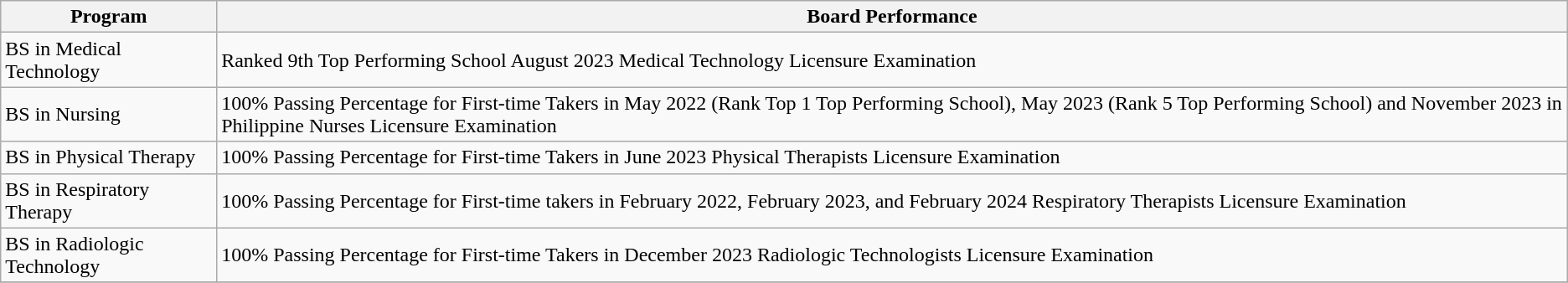<table class="wikitable">
<tr>
<th>Program</th>
<th>Board Performance</th>
</tr>
<tr>
<td>BS in Medical Technology</td>
<td>Ranked 9th Top Performing School August 2023 Medical Technology Licensure Examination</td>
</tr>
<tr>
<td>BS in Nursing</td>
<td>100% Passing Percentage for First-time Takers in May 2022 (Rank Top 1 Top Performing School), May 2023 (Rank 5 Top Performing School) and November 2023 in Philippine Nurses Licensure Examination</td>
</tr>
<tr>
<td>BS in Physical Therapy</td>
<td>100% Passing Percentage for First-time Takers in June 2023 Physical Therapists Licensure Examination</td>
</tr>
<tr>
<td>BS in Respiratory Therapy</td>
<td>100% Passing Percentage for First-time takers in February 2022, February 2023, and February 2024 Respiratory Therapists Licensure Examination</td>
</tr>
<tr>
<td>BS in Radiologic Technology</td>
<td>100% Passing Percentage for First-time Takers in December 2023 Radiologic Technologists Licensure Examination</td>
</tr>
<tr>
</tr>
</table>
